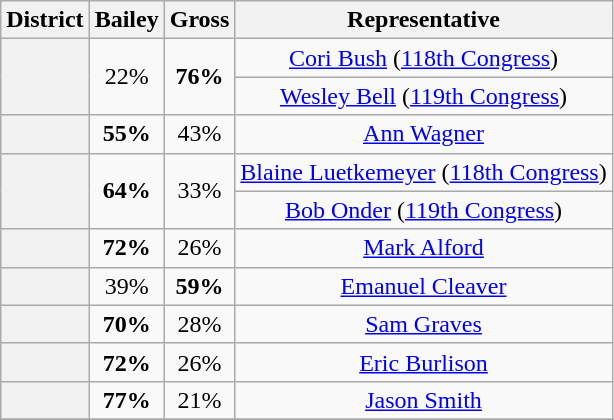<table class=wikitable>
<tr>
<th>District</th>
<th>Bailey</th>
<th>Gross</th>
<th>Representative</th>
</tr>
<tr align=center>
<th rowspan=2 ></th>
<td rowspan=2>22%</td>
<td rowspan=2><strong>76%</strong></td>
<td><a href='#'>Cori Bush</a> (<a href='#'>118th Congress</a>)</td>
</tr>
<tr align=center>
<td><a href='#'>Wesley Bell</a> (<a href='#'>119th Congress</a>)</td>
</tr>
<tr align=center>
<th></th>
<td><strong>55%</strong></td>
<td>43%</td>
<td><a href='#'>Ann Wagner</a></td>
</tr>
<tr align=center>
<th rowspan=2 ></th>
<td rowspan=2><strong>64%</strong></td>
<td rowspan=2>33%</td>
<td><a href='#'>Blaine Luetkemeyer</a> (<a href='#'>118th Congress</a>)</td>
</tr>
<tr align=center>
<td><a href='#'>Bob Onder</a> (<a href='#'>119th Congress</a>)</td>
</tr>
<tr align=center>
<th></th>
<td><strong>72%</strong></td>
<td>26%</td>
<td><a href='#'>Mark Alford</a></td>
</tr>
<tr align=center>
<th></th>
<td>39%</td>
<td><strong>59%</strong></td>
<td><a href='#'>Emanuel Cleaver</a></td>
</tr>
<tr align=center>
<th></th>
<td><strong>70%</strong></td>
<td>28%</td>
<td><a href='#'>Sam Graves</a></td>
</tr>
<tr align=center>
<th></th>
<td><strong>72%</strong></td>
<td>26%</td>
<td><a href='#'>Eric Burlison</a></td>
</tr>
<tr align=center>
<th></th>
<td><strong>77%</strong></td>
<td>21%</td>
<td><a href='#'>Jason Smith</a></td>
</tr>
<tr align=center>
</tr>
</table>
